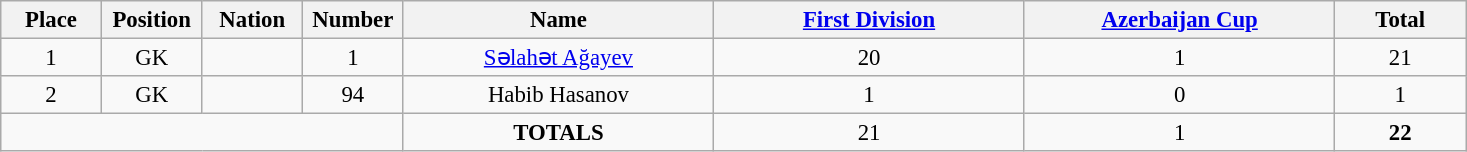<table class="wikitable" style="font-size: 95%; text-align: center;">
<tr>
<th width=60>Place</th>
<th width=60>Position</th>
<th width=60>Nation</th>
<th width=60>Number</th>
<th width=200>Name</th>
<th width=200><a href='#'>First Division</a></th>
<th width=200><a href='#'>Azerbaijan Cup</a></th>
<th width=80><strong>Total</strong></th>
</tr>
<tr>
<td>1</td>
<td>GK</td>
<td></td>
<td>1</td>
<td><a href='#'>Səlahət Ağayev</a></td>
<td>20</td>
<td>1</td>
<td>21</td>
</tr>
<tr>
<td>2</td>
<td>GK</td>
<td></td>
<td>94</td>
<td>Habib Hasanov</td>
<td>1</td>
<td>0</td>
<td>1</td>
</tr>
<tr>
<td colspan="4"></td>
<td><strong>TOTALS</strong></td>
<td>21</td>
<td>1</td>
<td><strong>22</strong></td>
</tr>
</table>
